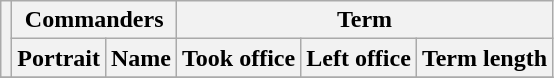<table class="wikitable sortable" style="text-align:center;">
<tr>
<th rowspan=2></th>
<th colspan=2>Commanders</th>
<th colspan=3>Term</th>
</tr>
<tr>
<th>Portrait</th>
<th>Name</th>
<th>Took office</th>
<th>Left office</th>
<th>Term length</th>
</tr>
<tr>
</tr>
</table>
